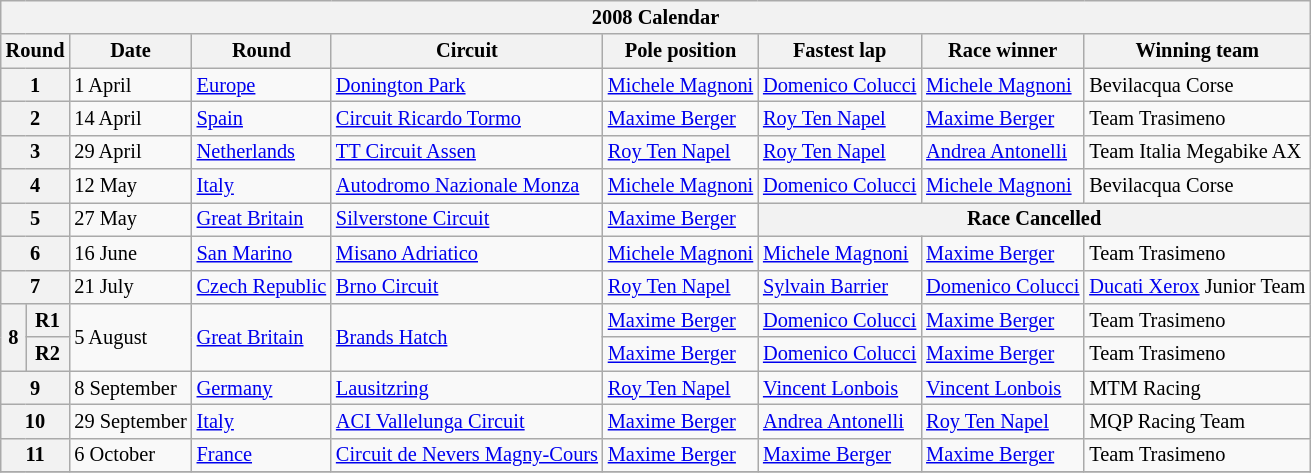<table class="wikitable" style="font-size: 85%; text-align: left">
<tr>
<th colspan=9>2008 Calendar</th>
</tr>
<tr>
<th colspan="2">Round</th>
<th>Date</th>
<th>Round</th>
<th>Circuit</th>
<th>Pole position</th>
<th>Fastest lap</th>
<th>Race winner</th>
<th>Winning team</th>
</tr>
<tr>
<th colspan="2">1</th>
<td>1 April</td>
<td> <a href='#'>Europe</a></td>
<td><a href='#'>Donington Park</a></td>
<td> <a href='#'>Michele Magnoni</a></td>
<td> <a href='#'>Domenico Colucci</a></td>
<td> <a href='#'>Michele Magnoni</a></td>
<td>Bevilacqua Corse</td>
</tr>
<tr>
<th colspan="2">2</th>
<td>14 April</td>
<td> <a href='#'>Spain</a></td>
<td><a href='#'>Circuit Ricardo Tormo</a></td>
<td> <a href='#'>Maxime Berger</a></td>
<td> <a href='#'>Roy Ten Napel</a></td>
<td> <a href='#'>Maxime Berger</a></td>
<td>Team Trasimeno</td>
</tr>
<tr>
<th colspan="2">3</th>
<td>29 April</td>
<td> <a href='#'>Netherlands</a></td>
<td><a href='#'>TT Circuit Assen</a></td>
<td> <a href='#'>Roy Ten Napel</a></td>
<td> <a href='#'>Roy Ten Napel</a></td>
<td> <a href='#'>Andrea Antonelli</a></td>
<td>Team Italia Megabike AX</td>
</tr>
<tr>
<th colspan="2">4</th>
<td>12 May</td>
<td> <a href='#'>Italy</a></td>
<td><a href='#'>Autodromo Nazionale Monza</a></td>
<td> <a href='#'>Michele Magnoni</a></td>
<td> <a href='#'>Domenico Colucci</a></td>
<td> <a href='#'>Michele Magnoni</a></td>
<td>Bevilacqua Corse</td>
</tr>
<tr>
<th colspan="2">5</th>
<td>27 May</td>
<td> <a href='#'>Great Britain</a></td>
<td><a href='#'>Silverstone Circuit</a></td>
<td> <a href='#'>Maxime Berger</a></td>
<th colspan="3">Race Cancelled</th>
</tr>
<tr>
<th colspan="2">6</th>
<td>16 June</td>
<td> <a href='#'>San Marino</a></td>
<td><a href='#'>Misano Adriatico</a></td>
<td> <a href='#'>Michele Magnoni</a></td>
<td> <a href='#'>Michele Magnoni</a></td>
<td> <a href='#'>Maxime Berger</a></td>
<td>Team Trasimeno</td>
</tr>
<tr>
<th colspan="2">7</th>
<td>21 July</td>
<td> <a href='#'>Czech Republic</a></td>
<td><a href='#'>Brno Circuit</a></td>
<td> <a href='#'>Roy Ten Napel</a></td>
<td> <a href='#'>Sylvain Barrier</a></td>
<td> <a href='#'>Domenico Colucci</a></td>
<td><a href='#'>Ducati Xerox</a> Junior Team</td>
</tr>
<tr>
<th rowspan="2">8</th>
<th>R1</th>
<td rowspan="2">5 August</td>
<td rowspan="2"> <a href='#'>Great Britain</a></td>
<td rowspan="2"><a href='#'>Brands Hatch</a></td>
<td> <a href='#'>Maxime Berger</a></td>
<td> <a href='#'>Domenico Colucci</a></td>
<td> <a href='#'>Maxime Berger</a></td>
<td>Team Trasimeno</td>
</tr>
<tr>
<th>R2</th>
<td> <a href='#'>Maxime Berger</a></td>
<td> <a href='#'>Domenico Colucci</a></td>
<td> <a href='#'>Maxime Berger</a></td>
<td>Team Trasimeno</td>
</tr>
<tr>
<th colspan="2">9</th>
<td>8 September</td>
<td> <a href='#'>Germany</a></td>
<td><a href='#'>Lausitzring</a></td>
<td> <a href='#'>Roy Ten Napel</a></td>
<td> <a href='#'>Vincent Lonbois</a></td>
<td> <a href='#'>Vincent Lonbois</a></td>
<td>MTM Racing</td>
</tr>
<tr>
<th colspan="2">10</th>
<td>29 September</td>
<td> <a href='#'>Italy</a></td>
<td><a href='#'>ACI Vallelunga Circuit</a></td>
<td> <a href='#'>Maxime Berger</a></td>
<td> <a href='#'>Andrea Antonelli</a></td>
<td> <a href='#'>Roy Ten Napel</a></td>
<td>MQP Racing Team</td>
</tr>
<tr>
<th colspan="2">11</th>
<td>6 October</td>
<td> <a href='#'>France</a></td>
<td><a href='#'>Circuit de Nevers Magny-Cours</a></td>
<td> <a href='#'>Maxime Berger</a></td>
<td> <a href='#'>Maxime Berger</a></td>
<td> <a href='#'>Maxime Berger</a></td>
<td>Team Trasimeno</td>
</tr>
<tr>
</tr>
</table>
